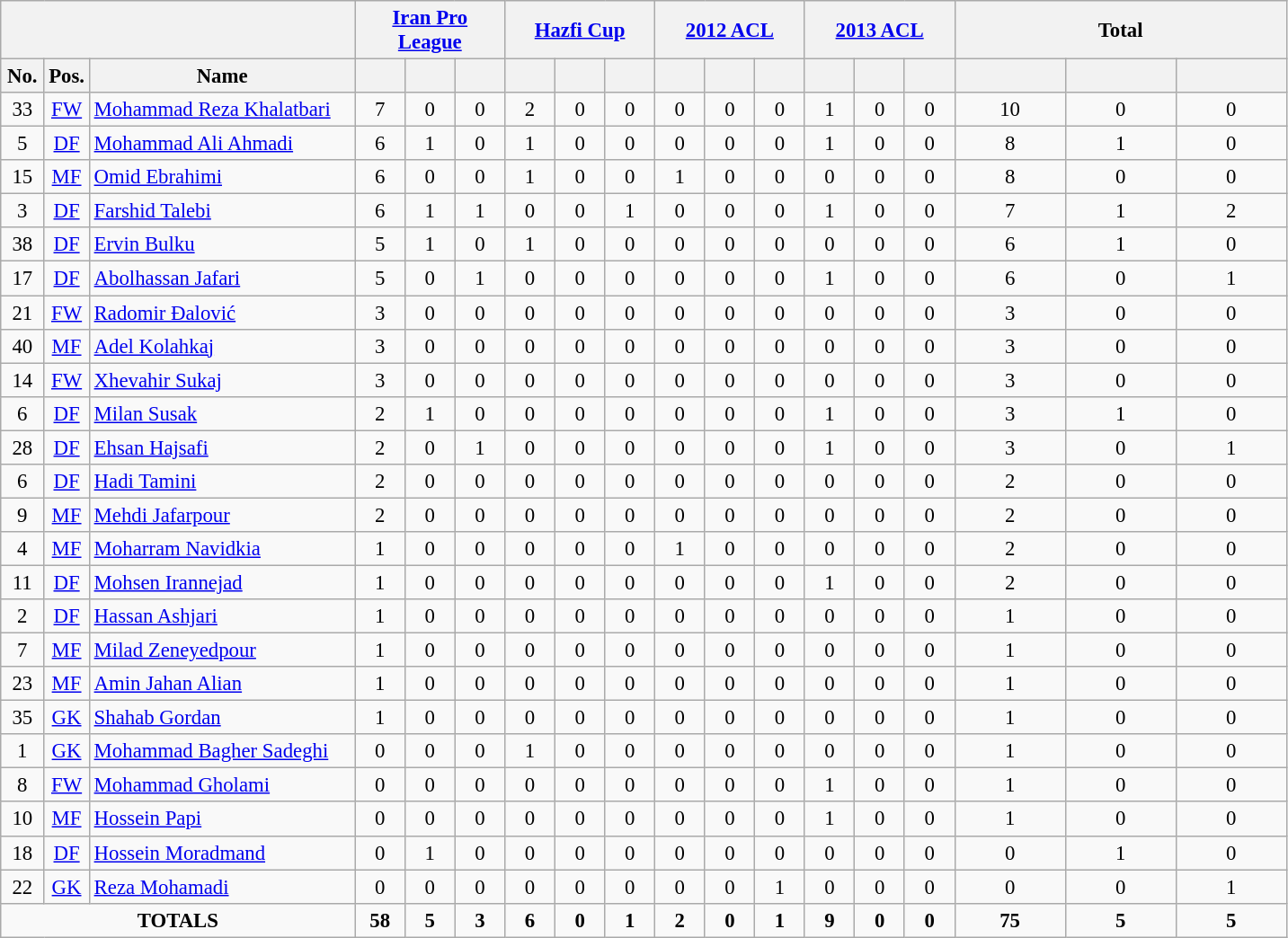<table class="wikitable" style="font-size: 95%; text-align: center;">
<tr>
<th colspan=3></th>
<th colspan=3><strong><a href='#'>Iran Pro League</a></strong></th>
<th colspan=3><strong><a href='#'>Hazfi Cup</a></strong></th>
<th colspan=3><strong><a href='#'>2012 ACL</a></strong></th>
<th colspan=3><strong><a href='#'>2013 ACL</a></strong></th>
<th colspan=3>Total</th>
</tr>
<tr>
<th width=25>No.</th>
<th width=25>Pos.</th>
<th width=190>Name</th>
<th width=30></th>
<th width=30></th>
<th width=30></th>
<th width=30></th>
<th width=30></th>
<th width=30></th>
<th width=30></th>
<th width=30></th>
<th width=30></th>
<th width=30></th>
<th width=30></th>
<th width=30></th>
<th width=75></th>
<th width=75></th>
<th width=75></th>
</tr>
<tr>
<td>33</td>
<td><a href='#'>FW</a></td>
<td align="left"> <a href='#'>Mohammad Reza Khalatbari</a></td>
<td>7</td>
<td>0</td>
<td>0</td>
<td>2</td>
<td>0</td>
<td>0</td>
<td>0</td>
<td>0</td>
<td>0</td>
<td>1</td>
<td>0</td>
<td>0</td>
<td>10</td>
<td>0</td>
<td>0</td>
</tr>
<tr>
<td>5</td>
<td><a href='#'>DF</a></td>
<td align="left"> <a href='#'>Mohammad Ali Ahmadi</a></td>
<td>6</td>
<td>1</td>
<td>0</td>
<td>1</td>
<td>0</td>
<td>0</td>
<td>0</td>
<td>0</td>
<td>0</td>
<td>1</td>
<td>0</td>
<td>0</td>
<td>8</td>
<td>1</td>
<td>0</td>
</tr>
<tr>
<td>15</td>
<td><a href='#'>MF</a></td>
<td align="left"> <a href='#'>Omid Ebrahimi</a></td>
<td>6</td>
<td>0</td>
<td>0</td>
<td>1</td>
<td>0</td>
<td>0</td>
<td>1</td>
<td>0</td>
<td>0</td>
<td>0</td>
<td>0</td>
<td>0</td>
<td>8</td>
<td>0</td>
<td>0</td>
</tr>
<tr>
<td>3</td>
<td><a href='#'>DF</a></td>
<td align="left"> <a href='#'>Farshid Talebi</a></td>
<td>6</td>
<td>1</td>
<td>1</td>
<td>0</td>
<td>0</td>
<td>1</td>
<td>0</td>
<td>0</td>
<td>0</td>
<td>1</td>
<td>0</td>
<td>0</td>
<td>7</td>
<td>1</td>
<td>2</td>
</tr>
<tr>
<td>38</td>
<td><a href='#'>DF</a></td>
<td align="left"> <a href='#'>Ervin Bulku</a></td>
<td>5</td>
<td>1</td>
<td>0</td>
<td>1</td>
<td>0</td>
<td>0</td>
<td>0</td>
<td>0</td>
<td>0</td>
<td>0</td>
<td>0</td>
<td>0</td>
<td>6</td>
<td>1</td>
<td>0</td>
</tr>
<tr>
<td>17</td>
<td><a href='#'>DF</a></td>
<td align="left"> <a href='#'>Abolhassan Jafari</a></td>
<td>5</td>
<td>0</td>
<td>1</td>
<td>0</td>
<td>0</td>
<td>0</td>
<td>0</td>
<td>0</td>
<td>0</td>
<td>1</td>
<td>0</td>
<td>0</td>
<td>6</td>
<td>0</td>
<td>1</td>
</tr>
<tr>
<td>21</td>
<td><a href='#'>FW</a></td>
<td align="left"> <a href='#'>Radomir Đalović</a></td>
<td>3</td>
<td>0</td>
<td>0</td>
<td>0</td>
<td>0</td>
<td>0</td>
<td>0</td>
<td>0</td>
<td>0</td>
<td>0</td>
<td>0</td>
<td>0</td>
<td>3</td>
<td>0</td>
<td>0</td>
</tr>
<tr>
<td>40</td>
<td><a href='#'>MF</a></td>
<td align="left"> <a href='#'>Adel Kolahkaj</a></td>
<td>3</td>
<td>0</td>
<td>0</td>
<td>0</td>
<td>0</td>
<td>0</td>
<td>0</td>
<td>0</td>
<td>0</td>
<td>0</td>
<td>0</td>
<td>0</td>
<td>3</td>
<td>0</td>
<td>0</td>
</tr>
<tr>
<td>14</td>
<td><a href='#'>FW</a></td>
<td align="left"> <a href='#'>Xhevahir Sukaj</a></td>
<td>3</td>
<td>0</td>
<td>0</td>
<td>0</td>
<td>0</td>
<td>0</td>
<td>0</td>
<td>0</td>
<td>0</td>
<td>0</td>
<td>0</td>
<td>0</td>
<td>3</td>
<td>0</td>
<td>0</td>
</tr>
<tr>
<td>6</td>
<td><a href='#'>DF</a></td>
<td align="left"> <a href='#'>Milan Susak</a></td>
<td>2</td>
<td>1</td>
<td>0</td>
<td>0</td>
<td>0</td>
<td>0</td>
<td>0</td>
<td>0</td>
<td>0</td>
<td>1</td>
<td>0</td>
<td>0</td>
<td>3</td>
<td>1</td>
<td>0</td>
</tr>
<tr>
<td>28</td>
<td><a href='#'>DF</a></td>
<td align="left"> <a href='#'>Ehsan Hajsafi</a></td>
<td>2</td>
<td>0</td>
<td>1</td>
<td>0</td>
<td>0</td>
<td>0</td>
<td>0</td>
<td>0</td>
<td>0</td>
<td>1</td>
<td>0</td>
<td>0</td>
<td>3</td>
<td>0</td>
<td>1</td>
</tr>
<tr>
<td>6</td>
<td><a href='#'>DF</a></td>
<td align="left"> <a href='#'>Hadi Tamini</a></td>
<td>2</td>
<td>0</td>
<td>0</td>
<td>0</td>
<td>0</td>
<td>0</td>
<td>0</td>
<td>0</td>
<td>0</td>
<td>0</td>
<td>0</td>
<td>0</td>
<td>2</td>
<td>0</td>
<td>0</td>
</tr>
<tr>
<td>9</td>
<td><a href='#'>MF</a></td>
<td align="left"> <a href='#'>Mehdi Jafarpour</a></td>
<td>2</td>
<td>0</td>
<td>0</td>
<td>0</td>
<td>0</td>
<td>0</td>
<td>0</td>
<td>0</td>
<td>0</td>
<td>0</td>
<td>0</td>
<td>0</td>
<td>2</td>
<td>0</td>
<td>0</td>
</tr>
<tr>
<td>4</td>
<td><a href='#'>MF</a></td>
<td align="left"> <a href='#'>Moharram Navidkia</a></td>
<td>1</td>
<td>0</td>
<td>0</td>
<td>0</td>
<td>0</td>
<td>0</td>
<td>1</td>
<td>0</td>
<td>0</td>
<td>0</td>
<td>0</td>
<td>0</td>
<td>2</td>
<td>0</td>
<td>0</td>
</tr>
<tr>
<td>11</td>
<td><a href='#'>DF</a></td>
<td align="left"> <a href='#'>Mohsen Irannejad</a></td>
<td>1</td>
<td>0</td>
<td>0</td>
<td>0</td>
<td>0</td>
<td>0</td>
<td>0</td>
<td>0</td>
<td>0</td>
<td>1</td>
<td>0</td>
<td>0</td>
<td>2</td>
<td>0</td>
<td>0</td>
</tr>
<tr>
<td>2</td>
<td><a href='#'>DF</a></td>
<td align="left"> <a href='#'>Hassan Ashjari</a></td>
<td>1</td>
<td>0</td>
<td>0</td>
<td>0</td>
<td>0</td>
<td>0</td>
<td>0</td>
<td>0</td>
<td>0</td>
<td>0</td>
<td>0</td>
<td>0</td>
<td>1</td>
<td>0</td>
<td>0</td>
</tr>
<tr>
<td>7</td>
<td><a href='#'>MF</a></td>
<td align="left"> <a href='#'>Milad Zeneyedpour</a></td>
<td>1</td>
<td>0</td>
<td>0</td>
<td>0</td>
<td>0</td>
<td>0</td>
<td>0</td>
<td>0</td>
<td>0</td>
<td>0</td>
<td>0</td>
<td>0</td>
<td>1</td>
<td>0</td>
<td>0</td>
</tr>
<tr>
<td>23</td>
<td><a href='#'>MF</a></td>
<td align="left"> <a href='#'>Amin Jahan Alian</a></td>
<td>1</td>
<td>0</td>
<td>0</td>
<td>0</td>
<td>0</td>
<td>0</td>
<td>0</td>
<td>0</td>
<td>0</td>
<td>0</td>
<td>0</td>
<td>0</td>
<td>1</td>
<td>0</td>
<td>0</td>
</tr>
<tr>
<td>35</td>
<td><a href='#'>GK</a></td>
<td align="left"> <a href='#'>Shahab Gordan</a></td>
<td>1</td>
<td>0</td>
<td>0</td>
<td>0</td>
<td>0</td>
<td>0</td>
<td>0</td>
<td>0</td>
<td>0</td>
<td>0</td>
<td>0</td>
<td>0</td>
<td>1</td>
<td>0</td>
<td>0</td>
</tr>
<tr>
<td>1</td>
<td><a href='#'>GK</a></td>
<td align="left"> <a href='#'>Mohammad Bagher Sadeghi</a></td>
<td>0</td>
<td>0</td>
<td>0</td>
<td>1</td>
<td>0</td>
<td>0</td>
<td>0</td>
<td>0</td>
<td>0</td>
<td>0</td>
<td>0</td>
<td>0</td>
<td>1</td>
<td>0</td>
<td>0</td>
</tr>
<tr>
<td>8</td>
<td><a href='#'>FW</a></td>
<td align="left"> <a href='#'>Mohammad Gholami</a></td>
<td>0</td>
<td>0</td>
<td>0</td>
<td>0</td>
<td>0</td>
<td>0</td>
<td>0</td>
<td>0</td>
<td>0</td>
<td>1</td>
<td>0</td>
<td>0</td>
<td>1</td>
<td>0</td>
<td>0</td>
</tr>
<tr>
<td>10</td>
<td><a href='#'>MF</a></td>
<td align="left"> <a href='#'>Hossein Papi</a></td>
<td>0</td>
<td>0</td>
<td>0</td>
<td>0</td>
<td>0</td>
<td>0</td>
<td>0</td>
<td>0</td>
<td>0</td>
<td>1</td>
<td>0</td>
<td>0</td>
<td>1</td>
<td>0</td>
<td>0</td>
</tr>
<tr>
<td>18</td>
<td><a href='#'>DF</a></td>
<td align="left"> <a href='#'>Hossein Moradmand</a></td>
<td>0</td>
<td>1</td>
<td>0</td>
<td>0</td>
<td>0</td>
<td>0</td>
<td>0</td>
<td>0</td>
<td>0</td>
<td>0</td>
<td>0</td>
<td>0</td>
<td>0</td>
<td>1</td>
<td>0</td>
</tr>
<tr>
<td>22</td>
<td><a href='#'>GK</a></td>
<td align="left"> <a href='#'>Reza Mohamadi</a></td>
<td>0</td>
<td>0</td>
<td>0</td>
<td>0</td>
<td>0</td>
<td>0</td>
<td>0</td>
<td>0</td>
<td>1</td>
<td>0</td>
<td>0</td>
<td>0</td>
<td>0</td>
<td>0</td>
<td>1</td>
</tr>
<tr>
<td colspan="3"><strong>TOTALS</strong></td>
<td><strong>58</strong></td>
<td><strong>5</strong></td>
<td><strong>3</strong></td>
<td><strong>6</strong></td>
<td><strong>0</strong></td>
<td><strong>1</strong></td>
<td><strong>2</strong></td>
<td><strong>0</strong></td>
<td><strong>1</strong></td>
<td><strong>9</strong></td>
<td><strong>0</strong></td>
<td><strong>0</strong></td>
<td><strong>75</strong></td>
<td><strong>5</strong></td>
<td><strong>5</strong></td>
</tr>
</table>
